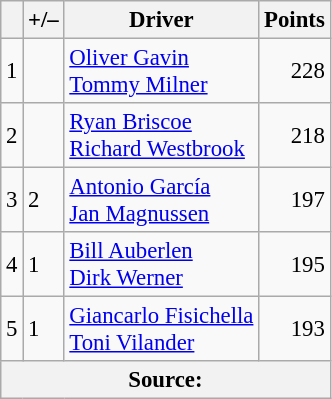<table class="wikitable" style="font-size: 95%;">
<tr>
<th scope="col"></th>
<th scope="col">+/–</th>
<th scope="col">Driver</th>
<th scope="col">Points</th>
</tr>
<tr>
<td align=center>1</td>
<td align="left"></td>
<td> <a href='#'>Oliver Gavin</a><br> <a href='#'>Tommy Milner</a></td>
<td align=right>228</td>
</tr>
<tr>
<td align=center>2</td>
<td align="left"></td>
<td> <a href='#'>Ryan Briscoe</a><br> <a href='#'>Richard Westbrook</a></td>
<td align=right>218</td>
</tr>
<tr>
<td align=center>3</td>
<td align="left"> 2</td>
<td> <a href='#'>Antonio García</a><br> <a href='#'>Jan Magnussen</a></td>
<td align=right>197</td>
</tr>
<tr>
<td align=center>4</td>
<td align="left"> 1</td>
<td> <a href='#'>Bill Auberlen</a><br> <a href='#'>Dirk Werner</a></td>
<td align=right>195</td>
</tr>
<tr>
<td align=center>5</td>
<td align="left"> 1</td>
<td> <a href='#'>Giancarlo Fisichella</a><br> <a href='#'>Toni Vilander</a></td>
<td align=right>193</td>
</tr>
<tr>
<th colspan=5>Source:</th>
</tr>
</table>
